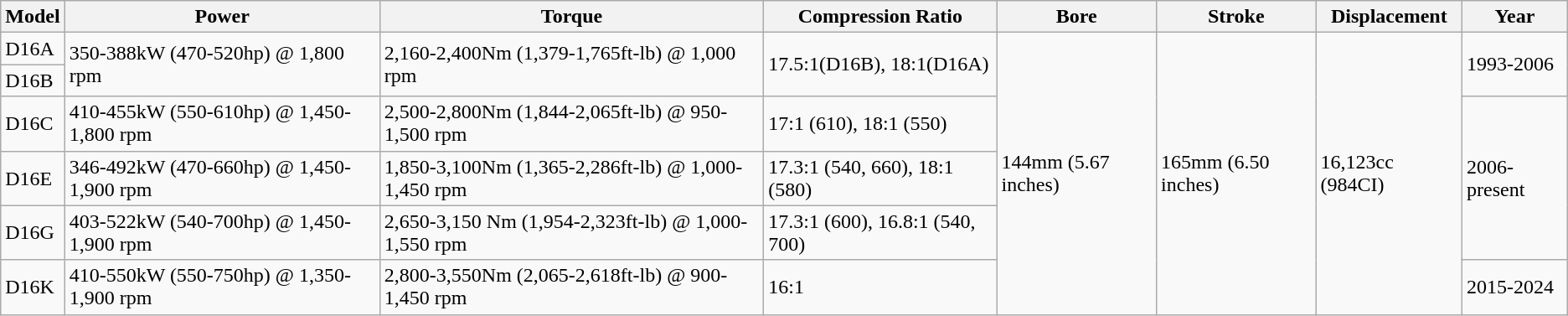<table class="wikitable">
<tr>
<th>Model</th>
<th>Power</th>
<th>Torque</th>
<th>Compression Ratio</th>
<th>Bore</th>
<th>Stroke</th>
<th>Displacement</th>
<th>Year</th>
</tr>
<tr>
<td>D16A</td>
<td rowspan="2">350-388kW (470-520hp) @ 1,800 rpm</td>
<td rowspan="2">2,160-2,400Nm (1,379-1,765ft-lb) @ 1,000 rpm</td>
<td rowspan="2">17.5:1(D16B), 18:1(D16A)</td>
<td rowspan="6">144mm (5.67 inches)</td>
<td rowspan="6">165mm (6.50 inches)</td>
<td rowspan="6">16,123cc (984CI)</td>
<td rowspan="2">1993-2006</td>
</tr>
<tr>
<td>D16B</td>
</tr>
<tr>
<td>D16C</td>
<td>410-455kW (550-610hp) @ 1,450-1,800 rpm</td>
<td>2,500-2,800Nm (1,844-2,065ft-lb) @ 950-1,500 rpm</td>
<td>17:1 (610), 18:1 (550)</td>
<td rowspan="3">2006-present</td>
</tr>
<tr>
<td>D16E</td>
<td>346-492kW (470-660hp) @ 1,450-1,900 rpm</td>
<td>1,850-3,100Nm (1,365-2,286ft-lb) @ 1,000-1,450 rpm</td>
<td>17.3:1 (540, 660), 18:1 (580)</td>
</tr>
<tr>
<td>D16G</td>
<td>403-522kW (540-700hp) @ 1,450-1,900 rpm</td>
<td>2,650-3,150 Nm (1,954-2,323ft-lb) @ 1,000-1,550 rpm</td>
<td>17.3:1 (600), 16.8:1 (540, 700)</td>
</tr>
<tr>
<td>D16K</td>
<td>410-550kW (550-750hp) @ 1,350-1,900 rpm</td>
<td>2,800-3,550Nm (2,065-2,618ft-lb) @ 900-1,450 rpm</td>
<td>16:1</td>
<td>2015-2024</td>
</tr>
</table>
